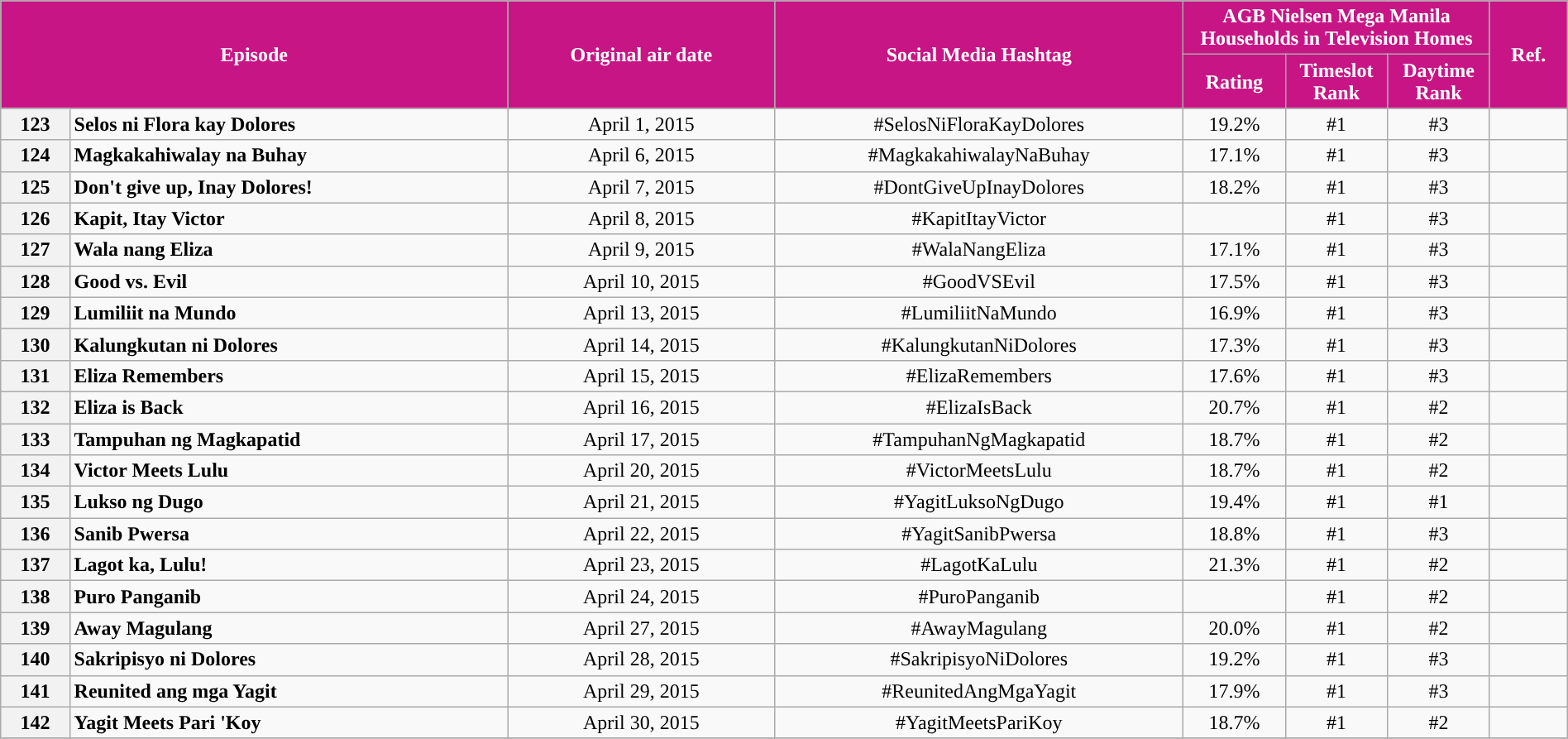<table class="wikitable" style="text-align:center; font-size:100%; line-height:18px;"  width="100%">
<tr>
<th colspan="2" rowspan="2" style="background-color:#C71585; color:#ffffff;">Episode</th>
<th style="background:#C71585; color:white" rowspan="2">Original air date</th>
<th style="background:#C71585; color:white" rowspan="2">Social Media Hashtag</th>
<th style="background-color:#C71585; color:#ffffff;" colspan="3">AGB Nielsen Mega Manila Households in Television Homes</th>
<th rowspan="2" style="background:#C71585; color:white">Ref.</th>
</tr>
<tr style="text-align: center style=">
<th style="background-color:#C71585; width:75px; color:#ffffff;">Rating</th>
<th style="background-color:#C71585; width:75px; color:#ffffff;">Timeslot Rank</th>
<th style="background-color:#C71585; width:75px; color:#ffffff;">Daytime Rank</th>
</tr>
<tr>
<th>123</th>
<td style="text-align: left;"><strong>Selos ni Flora kay Dolores</strong></td>
<td>April 1, 2015</td>
<td>#SelosNiFloraKayDolores</td>
<td>19.2%</td>
<td>#1</td>
<td>#3</td>
<td></td>
</tr>
<tr>
<th>124</th>
<td style="text-align: left;"><strong>Magkakahiwalay na Buhay</strong></td>
<td>April 6, 2015</td>
<td>#MagkakahiwalayNaBuhay</td>
<td>17.1%</td>
<td>#1</td>
<td>#3</td>
<td></td>
</tr>
<tr>
<th>125</th>
<td style="text-align: left;"><strong>Don't give up, Inay Dolores!</strong></td>
<td>April 7, 2015</td>
<td>#DontGiveUpInayDolores</td>
<td>18.2%</td>
<td>#1</td>
<td>#3</td>
<td></td>
</tr>
<tr>
<th>126</th>
<td style="text-align: left;"><strong>Kapit, Itay Victor</strong></td>
<td>April 8, 2015</td>
<td>#KapitItayVictor</td>
<td></td>
<td>#1</td>
<td>#3</td>
<td></td>
</tr>
<tr>
<th>127</th>
<td style="text-align: left;"><strong>Wala nang Eliza</strong></td>
<td>April 9, 2015</td>
<td>#WalaNangEliza</td>
<td>17.1%</td>
<td>#1</td>
<td>#3</td>
<td></td>
</tr>
<tr>
<th>128</th>
<td style="text-align: left;"><strong>Good vs. Evil</strong></td>
<td>April 10, 2015</td>
<td>#GoodVSEvil</td>
<td>17.5%</td>
<td>#1</td>
<td>#3</td>
<td></td>
</tr>
<tr>
<th>129</th>
<td style="text-align: left;"><strong>Lumiliit na Mundo</strong></td>
<td>April 13, 2015</td>
<td>#LumiliitNaMundo</td>
<td>16.9%</td>
<td>#1</td>
<td>#3</td>
<td></td>
</tr>
<tr>
<th>130</th>
<td style="text-align: left;"><strong>Kalungkutan ni Dolores</strong></td>
<td>April 14, 2015</td>
<td>#KalungkutanNiDolores</td>
<td>17.3%</td>
<td>#1</td>
<td>#3</td>
<td></td>
</tr>
<tr>
<th>131</th>
<td style="text-align: left;"><strong>Eliza Remembers</strong></td>
<td>April 15, 2015</td>
<td>#ElizaRemembers</td>
<td>17.6%</td>
<td>#1</td>
<td>#3</td>
<td></td>
</tr>
<tr>
<th>132</th>
<td style="text-align: left;"><strong>Eliza is Back</strong></td>
<td>April 16, 2015</td>
<td>#ElizaIsBack</td>
<td>20.7%</td>
<td>#1</td>
<td>#2</td>
<td></td>
</tr>
<tr>
<th>133</th>
<td style="text-align: left;"><strong>Tampuhan ng Magkapatid</strong></td>
<td>April 17, 2015</td>
<td>#TampuhanNgMagkapatid</td>
<td>18.7%</td>
<td>#1</td>
<td>#2</td>
<td></td>
</tr>
<tr>
<th>134</th>
<td style="text-align: left;"><strong>Victor Meets Lulu</strong></td>
<td>April 20, 2015</td>
<td>#VictorMeetsLulu</td>
<td>18.7%</td>
<td>#1</td>
<td>#2</td>
<td></td>
</tr>
<tr>
<th>135</th>
<td style="text-align: left;"><strong>Lukso ng Dugo</strong></td>
<td>April 21, 2015</td>
<td>#YagitLuksoNgDugo</td>
<td>19.4%</td>
<td>#1</td>
<td>#1</td>
<td></td>
</tr>
<tr>
<th>136</th>
<td style="text-align: left;"><strong>Sanib Pwersa</strong></td>
<td>April 22, 2015</td>
<td>#YagitSanibPwersa</td>
<td>18.8%</td>
<td>#1</td>
<td>#3</td>
<td></td>
</tr>
<tr>
<th>137</th>
<td style="text-align: left;"><strong>Lagot ka, Lulu!</strong></td>
<td>April 23, 2015</td>
<td>#LagotKaLulu</td>
<td>21.3%</td>
<td>#1</td>
<td>#2</td>
<td></td>
</tr>
<tr>
<th>138</th>
<td style="text-align: left;"><strong>Puro Panganib</strong></td>
<td>April 24, 2015</td>
<td>#PuroPanganib</td>
<td></td>
<td>#1</td>
<td>#2</td>
<td></td>
</tr>
<tr>
<th>139</th>
<td style="text-align: left;"><strong>Away Magulang</strong></td>
<td>April 27, 2015</td>
<td>#AwayMagulang</td>
<td>20.0%</td>
<td>#1</td>
<td>#2</td>
<td></td>
</tr>
<tr>
<th>140</th>
<td style="text-align: left;"><strong>Sakripisyo ni Dolores</strong></td>
<td>April 28, 2015</td>
<td>#SakripisyoNiDolores</td>
<td>19.2%</td>
<td>#1</td>
<td>#3</td>
<td></td>
</tr>
<tr>
<th>141</th>
<td style="text-align: left;"><strong>Reunited ang mga Yagit</strong></td>
<td>April 29, 2015</td>
<td>#ReunitedAngMgaYagit</td>
<td>17.9%</td>
<td>#1</td>
<td>#3</td>
<td></td>
</tr>
<tr>
<th>142</th>
<td style="text-align: left;"><strong>Yagit Meets Pari 'Koy</strong></td>
<td>April 30, 2015</td>
<td>#YagitMeetsPariKoy</td>
<td>18.7%</td>
<td>#1</td>
<td>#2</td>
<td></td>
</tr>
<tr>
</tr>
</table>
